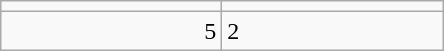<table class="wikitable">
<tr>
<td align=center width=140></td>
<td align=center width=140></td>
</tr>
<tr>
<td align=right>5</td>
<td>2</td>
</tr>
</table>
